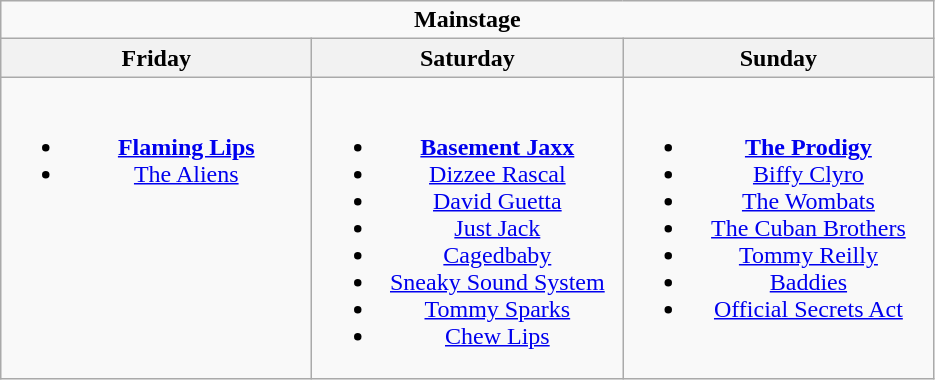<table class="wikitable">
<tr>
<td colspan="3" align="center"><strong>Mainstage</strong></td>
</tr>
<tr>
<th>Friday</th>
<th>Saturday</th>
<th>Sunday</th>
</tr>
<tr>
<td valign="top" align="center" width=200><br><ul><li><strong><a href='#'>Flaming Lips</a></strong></li><li><a href='#'>The Aliens</a></li></ul></td>
<td valign="top" align="center" width=200><br><ul><li><strong><a href='#'>Basement Jaxx</a></strong></li><li><a href='#'>Dizzee Rascal</a></li><li><a href='#'>David Guetta</a></li><li><a href='#'>Just Jack</a></li><li><a href='#'>Cagedbaby</a></li><li><a href='#'>Sneaky Sound System</a></li><li><a href='#'>Tommy Sparks</a></li><li><a href='#'>Chew Lips</a></li></ul></td>
<td valign="top" align="center" width=200><br><ul><li><strong><a href='#'>The Prodigy</a></strong></li><li><a href='#'>Biffy Clyro</a></li><li><a href='#'>The Wombats</a></li><li><a href='#'>The Cuban Brothers</a></li><li><a href='#'>Tommy Reilly</a></li><li><a href='#'>Baddies</a></li><li><a href='#'>Official Secrets Act</a></li></ul></td>
</tr>
</table>
